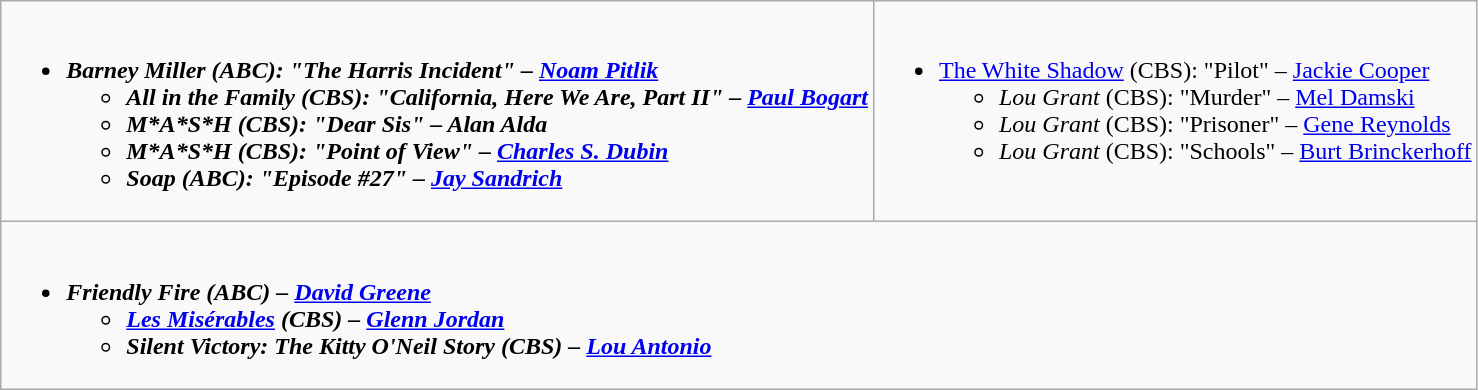<table class="wikitable">
<tr>
<td style="vertical-align:top;"><br><ul><li><strong><em>Barney Miller<em> (ABC): "The Harris Incident" – <a href='#'>Noam Pitlik</a><strong><ul><li></em>All in the Family<em> (CBS): "California, Here We Are, Part II" – <a href='#'>Paul Bogart</a></li><li></em>M*A*S*H<em> (CBS): "Dear Sis" – Alan Alda</li><li></em>M*A*S*H<em> (CBS): "Point of View" – <a href='#'>Charles S. Dubin</a></li><li></em>Soap<em> (ABC): "Episode #27" – <a href='#'>Jay Sandrich</a></li></ul></li></ul></td>
<td style="vertical-align:top;"><br><ul><li></em></strong><a href='#'>The White Shadow</a></em> (CBS): "Pilot" – <a href='#'>Jackie Cooper</a></strong><ul><li><em>Lou Grant</em> (CBS): "Murder" – <a href='#'>Mel Damski</a></li><li><em>Lou Grant</em> (CBS): "Prisoner" – <a href='#'>Gene Reynolds</a></li><li><em>Lou Grant</em> (CBS): "Schools" – <a href='#'>Burt Brinckerhoff</a></li></ul></li></ul></td>
</tr>
<tr>
<td style="vertical-align:top;" colspan="2"><br><ul><li><strong><em>Friendly Fire<em> (ABC) – <a href='#'>David Greene</a><strong><ul><li></em><a href='#'>Les Misérables</a><em> (CBS) – <a href='#'>Glenn Jordan</a></li><li></em>Silent Victory: The Kitty O'Neil Story<em> (CBS) – <a href='#'>Lou Antonio</a></li></ul></li></ul></td>
</tr>
</table>
